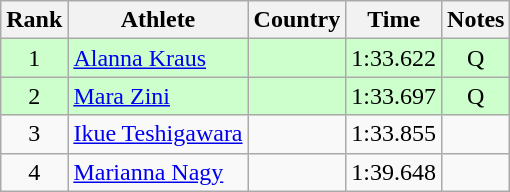<table class="wikitable sortable" style="text-align:center">
<tr>
<th>Rank</th>
<th>Athlete</th>
<th>Country</th>
<th>Time</th>
<th>Notes</th>
</tr>
<tr bgcolor=ccffcc>
<td>1</td>
<td align=left><a href='#'>Alanna Kraus</a></td>
<td align=left></td>
<td>1:33.622</td>
<td>Q</td>
</tr>
<tr bgcolor=ccffcc>
<td>2</td>
<td align=left><a href='#'>Mara Zini</a></td>
<td align=left></td>
<td>1:33.697</td>
<td>Q</td>
</tr>
<tr>
<td>3</td>
<td align=left><a href='#'>Ikue Teshigawara</a></td>
<td align=left></td>
<td>1:33.855</td>
<td></td>
</tr>
<tr>
<td>4</td>
<td align=left><a href='#'>Marianna Nagy</a></td>
<td align=left></td>
<td>1:39.648</td>
<td></td>
</tr>
</table>
